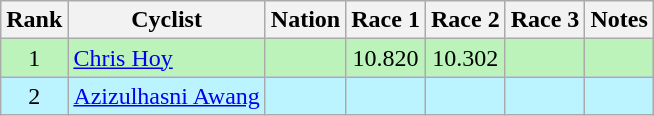<table class="wikitable sortable" style="text-align:center;">
<tr>
<th>Rank</th>
<th>Cyclist</th>
<th>Nation</th>
<th>Race 1</th>
<th>Race 2</th>
<th>Race 3</th>
<th>Notes</th>
</tr>
<tr bgcolor=bbf3bb>
<td>1</td>
<td align=left><a href='#'>Chris Hoy</a></td>
<td align=left></td>
<td>10.820</td>
<td>10.302</td>
<td></td>
<td></td>
</tr>
<tr bgcolor=bbf3ff>
<td>2</td>
<td align=left><a href='#'>Azizulhasni Awang</a></td>
<td align=left></td>
<td></td>
<td></td>
<td></td>
<td></td>
</tr>
</table>
